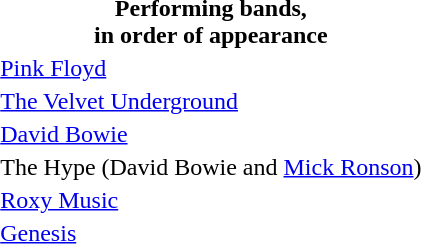<table align=right>
<tr>
<th>Performing bands,<br>in order of appearance</th>
</tr>
<tr>
<td><a href='#'>Pink Floyd</a></td>
</tr>
<tr>
<td><a href='#'>The Velvet Underground</a></td>
</tr>
<tr>
<td><a href='#'>David Bowie</a></td>
</tr>
<tr>
<td>The Hype (David Bowie and <a href='#'>Mick Ronson</a>)</td>
</tr>
<tr>
<td><a href='#'>Roxy Music</a></td>
</tr>
<tr>
<td><a href='#'>Genesis</a></td>
</tr>
</table>
